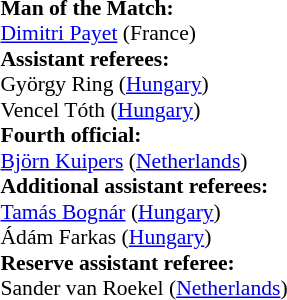<table style="width:100%; font-size:90%;">
<tr>
<td><br><strong>Man of the Match:</strong>
<br><a href='#'>Dimitri Payet</a> (France)<br><strong>Assistant referees:</strong>
<br>György Ring (<a href='#'>Hungary</a>)
<br>Vencel Tóth (<a href='#'>Hungary</a>)
<br><strong>Fourth official:</strong>
<br><a href='#'>Björn Kuipers</a> (<a href='#'>Netherlands</a>)
<br><strong>Additional assistant referees:</strong>
<br><a href='#'>Tamás Bognár</a> (<a href='#'>Hungary</a>)
<br>Ádám Farkas (<a href='#'>Hungary</a>)
<br><strong>Reserve assistant referee:</strong>
<br>Sander van Roekel (<a href='#'>Netherlands</a>)</td>
</tr>
</table>
